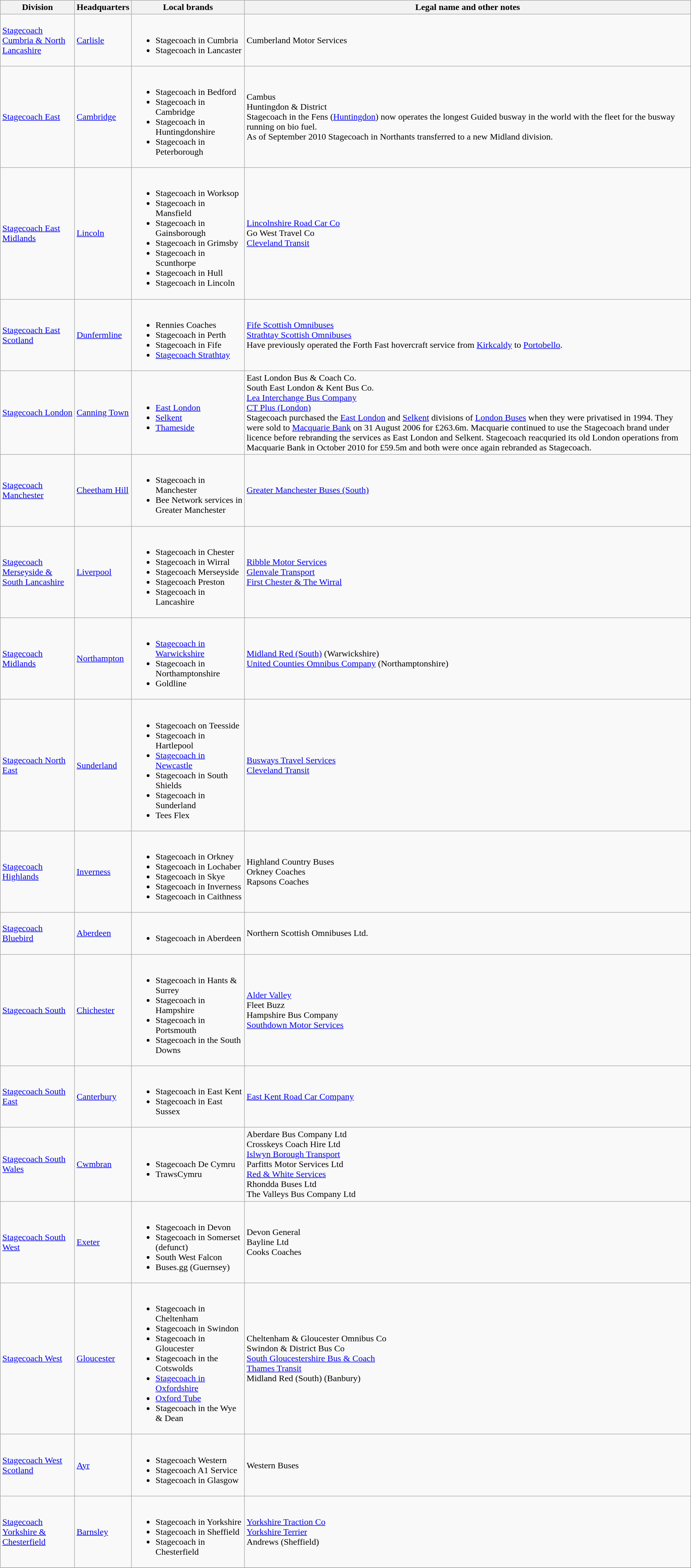<table class="wikitable">
<tr>
<th>Division</th>
<th>Headquarters</th>
<th>Local brands</th>
<th>Legal name and other notes</th>
</tr>
<tr>
<td><a href='#'>Stagecoach Cumbria & North Lancashire</a></td>
<td><a href='#'>Carlisle</a></td>
<td><br><ul><li>Stagecoach in Cumbria</li><li>Stagecoach in Lancaster</li></ul></td>
<td>Cumberland Motor Services</td>
</tr>
<tr>
<td><a href='#'>Stagecoach East</a></td>
<td><a href='#'>Cambridge</a></td>
<td><br><ul><li>Stagecoach in Bedford</li><li>Stagecoach in Cambridge</li><li>Stagecoach in Huntingdonshire</li><li>Stagecoach in Peterborough</li></ul></td>
<td>Cambus<br>Huntingdon & District<br>Stagecoach in the Fens (<a href='#'>Huntingdon</a>) now operates the longest Guided busway in the world with the fleet for the busway running on bio fuel.<br>As of September 2010 Stagecoach in Northants transferred to a new Midland division.</td>
</tr>
<tr>
<td><a href='#'>Stagecoach East Midlands</a></td>
<td><a href='#'>Lincoln</a></td>
<td><br><ul><li>Stagecoach in Worksop</li><li>Stagecoach in Mansfield</li><li>Stagecoach in Gainsborough</li><li>Stagecoach in Grimsby</li><li>Stagecoach in Scunthorpe</li><li>Stagecoach in Hull</li><li>Stagecoach in Lincoln</li></ul></td>
<td><a href='#'>Lincolnshire Road Car Co</a><br>Go West Travel Co<br><a href='#'>Cleveland Transit</a></td>
</tr>
<tr>
<td><a href='#'>Stagecoach East Scotland</a></td>
<td><a href='#'>Dunfermline</a></td>
<td><br><ul><li>Rennies Coaches</li><li>Stagecoach in Perth</li><li>Stagecoach in Fife</li><li><a href='#'>Stagecoach Strathtay</a></li></ul></td>
<td><a href='#'>Fife Scottish Omnibuses</a><br><a href='#'>Strathtay Scottish Omnibuses</a><br>Have previously operated the Forth Fast hovercraft service from <a href='#'>Kirkcaldy</a> to <a href='#'>Portobello</a>.</td>
</tr>
<tr>
<td><a href='#'>Stagecoach London</a></td>
<td><a href='#'>Canning Town</a></td>
<td><br><ul><li><a href='#'>East London</a></li><li><a href='#'>Selkent</a></li><li><a href='#'>Thameside</a></li></ul></td>
<td>East London Bus & Coach Co.<br>South East London & Kent Bus Co.<br><a href='#'>Lea Interchange Bus Company</a><br><a href='#'>CT Plus (London)</a><br>Stagecoach purchased the <a href='#'>East London</a> and <a href='#'>Selkent</a> divisions of <a href='#'>London Buses</a> when they were privatised in 1994. They were sold to <a href='#'>Macquarie Bank</a> on 31 August 2006 for £263.6m. Macquarie continued to use the Stagecoach brand under licence before rebranding the services as East London and Selkent. Stagecoach reacquried its old London operations from Macquarie Bank in October 2010 for £59.5m and both were once again rebranded as Stagecoach.</td>
</tr>
<tr>
<td><a href='#'>Stagecoach Manchester</a></td>
<td><a href='#'>Cheetham Hill</a></td>
<td><br><ul><li>Stagecoach in Manchester</li><li>Bee Network services in Greater Manchester</li></ul></td>
<td><a href='#'>Greater Manchester Buses (South)</a></td>
</tr>
<tr>
<td><a href='#'>Stagecoach Merseyside & South Lancashire</a></td>
<td><a href='#'>Liverpool</a></td>
<td><br><ul><li>Stagecoach in Chester</li><li>Stagecoach in Wirral</li><li>Stagecoach Merseyside</li><li>Stagecoach Preston</li><li>Stagecoach in Lancashire</li></ul></td>
<td><a href='#'>Ribble Motor Services</a><br><a href='#'>Glenvale Transport</a><br><a href='#'>First Chester & The Wirral</a></td>
</tr>
<tr>
<td><a href='#'>Stagecoach Midlands</a></td>
<td><a href='#'>Northampton</a></td>
<td><br><ul><li><a href='#'>Stagecoach in Warwickshire</a></li><li>Stagecoach in Northamptonshire</li><li>Goldline</li></ul></td>
<td><a href='#'>Midland Red (South)</a> (Warwickshire)<br><a href='#'>United Counties Omnibus Company</a> (Northamptonshire)</td>
</tr>
<tr>
<td><a href='#'>Stagecoach North East</a></td>
<td><a href='#'>Sunderland</a></td>
<td><br><ul><li>Stagecoach on Teesside</li><li>Stagecoach in Hartlepool</li><li><a href='#'>Stagecoach in Newcastle</a></li><li>Stagecoach in South Shields</li><li>Stagecoach in Sunderland</li><li>Tees Flex</li></ul></td>
<td><a href='#'>Busways Travel Services</a><br><a href='#'>Cleveland Transit</a></td>
</tr>
<tr>
<td><a href='#'>Stagecoach Highlands</a></td>
<td><a href='#'>Inverness</a></td>
<td><br><ul><li>Stagecoach in Orkney</li><li>Stagecoach in Lochaber</li><li>Stagecoach in Skye</li><li>Stagecoach in Inverness</li><li>Stagecoach in Caithness</li></ul></td>
<td>Highland Country Buses<br>Orkney Coaches<br>Rapsons Coaches</td>
</tr>
<tr>
<td><a href='#'>Stagecoach Bluebird</a></td>
<td><a href='#'>Aberdeen</a></td>
<td><br><ul><li>Stagecoach in Aberdeen</li></ul></td>
<td>Northern Scottish Omnibuses Ltd.</td>
</tr>
<tr>
<td><a href='#'>Stagecoach South</a></td>
<td><a href='#'>Chichester</a></td>
<td><br><ul><li>Stagecoach in Hants & Surrey</li><li>Stagecoach in Hampshire</li><li>Stagecoach in Portsmouth</li><li>Stagecoach in the South Downs</li></ul></td>
<td><a href='#'>Alder Valley</a><br>Fleet Buzz<br>Hampshire Bus Company<br><a href='#'>Southdown Motor Services</a></td>
</tr>
<tr>
<td><a href='#'>Stagecoach South East</a></td>
<td><a href='#'>Canterbury</a></td>
<td><br><ul><li>Stagecoach in East Kent</li><li>Stagecoach in East Sussex</li></ul></td>
<td><a href='#'>East Kent Road Car Company</a></td>
</tr>
<tr>
<td><a href='#'>Stagecoach South Wales</a></td>
<td><a href='#'>Cwmbran</a></td>
<td><br><ul><li>Stagecoach De Cymru</li><li>TrawsCymru</li></ul></td>
<td>Aberdare Bus Company Ltd<br>Crosskeys Coach Hire Ltd<br><a href='#'>Islwyn Borough Transport</a><br>Parfitts Motor Services Ltd<br><a href='#'>Red & White Services</a><br>Rhondda Buses Ltd<br>The Valleys Bus Company Ltd</td>
</tr>
<tr>
<td><a href='#'>Stagecoach South West</a></td>
<td><a href='#'>Exeter</a></td>
<td><br><ul><li>Stagecoach in Devon</li><li>Stagecoach in Somerset (defunct)</li><li>South West Falcon</li><li>Buses.gg (Guernsey)</li></ul></td>
<td>Devon General<br>Bayline Ltd<br>Cooks Coaches</td>
</tr>
<tr>
<td><a href='#'>Stagecoach West</a></td>
<td><a href='#'>Gloucester</a></td>
<td><br><ul><li>Stagecoach in Cheltenham</li><li>Stagecoach in Swindon</li><li>Stagecoach in Gloucester</li><li>Stagecoach in the Cotswolds</li><li><a href='#'>Stagecoach in Oxfordshire</a></li><li><a href='#'>Oxford Tube</a></li><li>Stagecoach in the Wye & Dean</li></ul></td>
<td>Cheltenham & Gloucester Omnibus Co<br>Swindon & District Bus Co<br><a href='#'>South Gloucestershire Bus & Coach</a><br><a href='#'>Thames Transit</a><br>Midland Red (South) (Banbury)</td>
</tr>
<tr>
<td><a href='#'>Stagecoach West Scotland</a></td>
<td><a href='#'>Ayr</a></td>
<td><br><ul><li>Stagecoach Western</li><li>Stagecoach A1 Service</li><li>Stagecoach in Glasgow</li></ul></td>
<td>Western Buses</td>
</tr>
<tr>
<td><a href='#'>Stagecoach Yorkshire & Chesterfield</a></td>
<td><a href='#'>Barnsley</a></td>
<td><br><ul><li>Stagecoach in Yorkshire</li><li>Stagecoach in Sheffield</li><li>Stagecoach in Chesterfield</li></ul></td>
<td><a href='#'>Yorkshire Traction Co</a><br><a href='#'>Yorkshire Terrier</a><br>Andrews (Sheffield)</td>
</tr>
<tr>
</tr>
</table>
